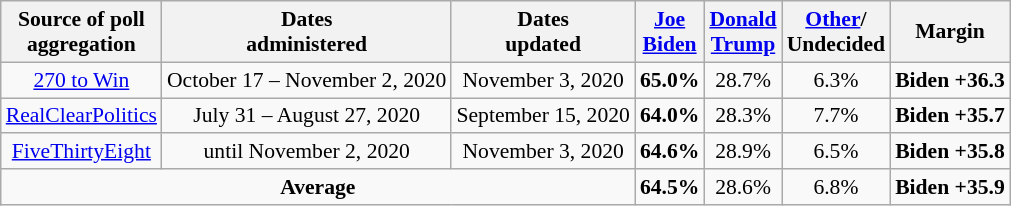<table class="wikitable sortable" style="text-align:center;font-size:90%;line-height:17px">
<tr>
<th>Source of poll<br>aggregation</th>
<th>Dates<br> administered</th>
<th>Dates<br> updated</th>
<th class="unsortable"><a href='#'>Joe<br>Biden</a><br></th>
<th class="unsortable"><a href='#'>Donald<br>Trump</a><br></th>
<th class="unsortable"><a href='#'>Other</a>/<br>Undecided<br></th>
<th>Margin</th>
</tr>
<tr>
<td><a href='#'>270 to Win</a></td>
<td>October 17 – November 2, 2020</td>
<td>November 3, 2020</td>
<td><strong>65.0%</strong></td>
<td>28.7%</td>
<td>6.3%</td>
<td><strong>Biden +36.3</strong></td>
</tr>
<tr>
<td><a href='#'>RealClearPolitics</a></td>
<td>July 31 – August 27, 2020</td>
<td>September 15, 2020</td>
<td><strong>64.0%</strong></td>
<td>28.3%</td>
<td>7.7%</td>
<td><strong>Biden +35.7</strong></td>
</tr>
<tr>
<td><a href='#'>FiveThirtyEight</a></td>
<td>until November 2, 2020</td>
<td>November 3, 2020</td>
<td><strong>64.6%</strong></td>
<td>28.9%</td>
<td>6.5%</td>
<td><strong>Biden +35.8</strong></td>
</tr>
<tr>
<td colspan="3"><strong>Average</strong></td>
<td><strong>64.5%</strong></td>
<td>28.6%</td>
<td>6.8%</td>
<td><strong>Biden +35.9</strong></td>
</tr>
</table>
